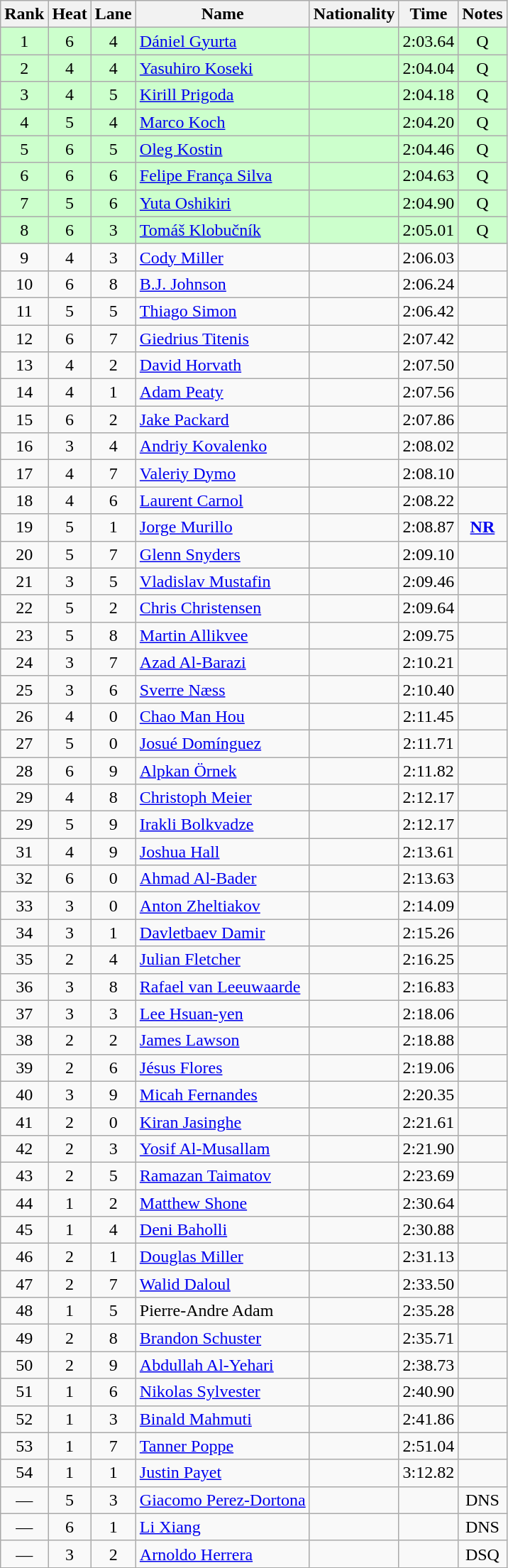<table class="wikitable sortable" style="text-align:center">
<tr>
<th>Rank</th>
<th>Heat</th>
<th>Lane</th>
<th>Name</th>
<th>Nationality</th>
<th>Time</th>
<th>Notes</th>
</tr>
<tr bgcolor=ccffcc>
<td>1</td>
<td>6</td>
<td>4</td>
<td align=left><a href='#'>Dániel Gyurta</a></td>
<td align=left></td>
<td>2:03.64</td>
<td>Q</td>
</tr>
<tr bgcolor=ccffcc>
<td>2</td>
<td>4</td>
<td>4</td>
<td align=left><a href='#'>Yasuhiro Koseki</a></td>
<td align=left></td>
<td>2:04.04</td>
<td>Q</td>
</tr>
<tr bgcolor=ccffcc>
<td>3</td>
<td>4</td>
<td>5</td>
<td align=left><a href='#'>Kirill Prigoda</a></td>
<td align=left></td>
<td>2:04.18</td>
<td>Q</td>
</tr>
<tr bgcolor=ccffcc>
<td>4</td>
<td>5</td>
<td>4</td>
<td align=left><a href='#'>Marco Koch</a></td>
<td align=left></td>
<td>2:04.20</td>
<td>Q</td>
</tr>
<tr bgcolor=ccffcc>
<td>5</td>
<td>6</td>
<td>5</td>
<td align=left><a href='#'>Oleg Kostin</a></td>
<td align=left></td>
<td>2:04.46</td>
<td>Q</td>
</tr>
<tr bgcolor=ccffcc>
<td>6</td>
<td>6</td>
<td>6</td>
<td align=left><a href='#'>Felipe França Silva</a></td>
<td align=left></td>
<td>2:04.63</td>
<td>Q</td>
</tr>
<tr bgcolor=ccffcc>
<td>7</td>
<td>5</td>
<td>6</td>
<td align=left><a href='#'>Yuta Oshikiri</a></td>
<td align=left></td>
<td>2:04.90</td>
<td>Q</td>
</tr>
<tr bgcolor=ccffcc>
<td>8</td>
<td>6</td>
<td>3</td>
<td align=left><a href='#'>Tomáš Klobučník</a></td>
<td align=left></td>
<td>2:05.01</td>
<td>Q</td>
</tr>
<tr>
<td>9</td>
<td>4</td>
<td>3</td>
<td align=left><a href='#'>Cody Miller</a></td>
<td align=left></td>
<td>2:06.03</td>
<td></td>
</tr>
<tr>
<td>10</td>
<td>6</td>
<td>8</td>
<td align=left><a href='#'>B.J. Johnson</a></td>
<td align=left></td>
<td>2:06.24</td>
<td></td>
</tr>
<tr>
<td>11</td>
<td>5</td>
<td>5</td>
<td align=left><a href='#'>Thiago Simon</a></td>
<td align=left></td>
<td>2:06.42</td>
<td></td>
</tr>
<tr>
<td>12</td>
<td>6</td>
<td>7</td>
<td align=left><a href='#'>Giedrius Titenis</a></td>
<td align=left></td>
<td>2:07.42</td>
<td></td>
</tr>
<tr>
<td>13</td>
<td>4</td>
<td>2</td>
<td align=left><a href='#'>David Horvath</a></td>
<td align=left></td>
<td>2:07.50</td>
<td></td>
</tr>
<tr>
<td>14</td>
<td>4</td>
<td>1</td>
<td align=left><a href='#'>Adam Peaty</a></td>
<td align=left></td>
<td>2:07.56</td>
<td></td>
</tr>
<tr>
<td>15</td>
<td>6</td>
<td>2</td>
<td align=left><a href='#'>Jake Packard</a></td>
<td align=left></td>
<td>2:07.86</td>
<td></td>
</tr>
<tr>
<td>16</td>
<td>3</td>
<td>4</td>
<td align=left><a href='#'>Andriy Kovalenko</a></td>
<td align=left></td>
<td>2:08.02</td>
<td></td>
</tr>
<tr>
<td>17</td>
<td>4</td>
<td>7</td>
<td align=left><a href='#'>Valeriy Dymo</a></td>
<td align=left></td>
<td>2:08.10</td>
<td></td>
</tr>
<tr>
<td>18</td>
<td>4</td>
<td>6</td>
<td align=left><a href='#'>Laurent Carnol</a></td>
<td align=left></td>
<td>2:08.22</td>
<td></td>
</tr>
<tr>
<td>19</td>
<td>5</td>
<td>1</td>
<td align=left><a href='#'>Jorge Murillo</a></td>
<td align=left></td>
<td>2:08.87</td>
<td><strong><a href='#'>NR</a></strong></td>
</tr>
<tr>
<td>20</td>
<td>5</td>
<td>7</td>
<td align=left><a href='#'>Glenn Snyders</a></td>
<td align=left></td>
<td>2:09.10</td>
<td></td>
</tr>
<tr>
<td>21</td>
<td>3</td>
<td>5</td>
<td align=left><a href='#'>Vladislav Mustafin</a></td>
<td align=left></td>
<td>2:09.46</td>
<td></td>
</tr>
<tr>
<td>22</td>
<td>5</td>
<td>2</td>
<td align=left><a href='#'>Chris Christensen</a></td>
<td align=left></td>
<td>2:09.64</td>
<td></td>
</tr>
<tr>
<td>23</td>
<td>5</td>
<td>8</td>
<td align=left><a href='#'>Martin Allikvee</a></td>
<td align=left></td>
<td>2:09.75</td>
<td></td>
</tr>
<tr>
<td>24</td>
<td>3</td>
<td>7</td>
<td align=left><a href='#'>Azad Al-Barazi</a></td>
<td align=left></td>
<td>2:10.21</td>
<td></td>
</tr>
<tr>
<td>25</td>
<td>3</td>
<td>6</td>
<td align=left><a href='#'>Sverre Næss</a></td>
<td align=left></td>
<td>2:10.40</td>
<td></td>
</tr>
<tr>
<td>26</td>
<td>4</td>
<td>0</td>
<td align=left><a href='#'>Chao Man Hou</a></td>
<td align=left></td>
<td>2:11.45</td>
<td></td>
</tr>
<tr>
<td>27</td>
<td>5</td>
<td>0</td>
<td align=left><a href='#'>Josué Domínguez</a></td>
<td align=left></td>
<td>2:11.71</td>
<td></td>
</tr>
<tr>
<td>28</td>
<td>6</td>
<td>9</td>
<td align=left><a href='#'>Alpkan Örnek</a></td>
<td align=left></td>
<td>2:11.82</td>
<td></td>
</tr>
<tr>
<td>29</td>
<td>4</td>
<td>8</td>
<td align=left><a href='#'>Christoph Meier</a></td>
<td align=left></td>
<td>2:12.17</td>
<td></td>
</tr>
<tr>
<td>29</td>
<td>5</td>
<td>9</td>
<td align=left><a href='#'>Irakli Bolkvadze</a></td>
<td align=left></td>
<td>2:12.17</td>
<td></td>
</tr>
<tr>
<td>31</td>
<td>4</td>
<td>9</td>
<td align=left><a href='#'>Joshua Hall</a></td>
<td align=left></td>
<td>2:13.61</td>
<td></td>
</tr>
<tr>
<td>32</td>
<td>6</td>
<td>0</td>
<td align=left><a href='#'>Ahmad Al-Bader</a></td>
<td align=left></td>
<td>2:13.63</td>
<td></td>
</tr>
<tr>
<td>33</td>
<td>3</td>
<td>0</td>
<td align=left><a href='#'>Anton Zheltiakov</a></td>
<td align=left></td>
<td>2:14.09</td>
<td></td>
</tr>
<tr>
<td>34</td>
<td>3</td>
<td>1</td>
<td align=left><a href='#'>Davletbaev Damir</a></td>
<td align=left></td>
<td>2:15.26</td>
<td></td>
</tr>
<tr>
<td>35</td>
<td>2</td>
<td>4</td>
<td align=left><a href='#'>Julian Fletcher</a></td>
<td align=left></td>
<td>2:16.25</td>
<td></td>
</tr>
<tr>
<td>36</td>
<td>3</td>
<td>8</td>
<td align=left><a href='#'>Rafael van Leeuwaarde</a></td>
<td align=left></td>
<td>2:16.83</td>
<td></td>
</tr>
<tr>
<td>37</td>
<td>3</td>
<td>3</td>
<td align=left><a href='#'>Lee Hsuan-yen</a></td>
<td align=left></td>
<td>2:18.06</td>
<td></td>
</tr>
<tr>
<td>38</td>
<td>2</td>
<td>2</td>
<td align=left><a href='#'>James Lawson</a></td>
<td align=left></td>
<td>2:18.88</td>
<td></td>
</tr>
<tr>
<td>39</td>
<td>2</td>
<td>6</td>
<td align=left><a href='#'>Jésus Flores</a></td>
<td align=left></td>
<td>2:19.06</td>
<td></td>
</tr>
<tr>
<td>40</td>
<td>3</td>
<td>9</td>
<td align=left><a href='#'>Micah Fernandes</a></td>
<td align=left></td>
<td>2:20.35</td>
<td></td>
</tr>
<tr>
<td>41</td>
<td>2</td>
<td>0</td>
<td align=left><a href='#'>Kiran Jasinghe</a></td>
<td align=left></td>
<td>2:21.61</td>
<td></td>
</tr>
<tr>
<td>42</td>
<td>2</td>
<td>3</td>
<td align=left><a href='#'>Yosif Al-Musallam</a></td>
<td align=left></td>
<td>2:21.90</td>
<td></td>
</tr>
<tr>
<td>43</td>
<td>2</td>
<td>5</td>
<td align=left><a href='#'>Ramazan Taimatov</a></td>
<td align=left></td>
<td>2:23.69</td>
<td></td>
</tr>
<tr>
<td>44</td>
<td>1</td>
<td>2</td>
<td align=left><a href='#'>Matthew Shone</a></td>
<td align=left></td>
<td>2:30.64</td>
<td></td>
</tr>
<tr>
<td>45</td>
<td>1</td>
<td>4</td>
<td align=left><a href='#'>Deni Baholli</a></td>
<td align=left></td>
<td>2:30.88</td>
<td></td>
</tr>
<tr>
<td>46</td>
<td>2</td>
<td>1</td>
<td align=left><a href='#'>Douglas Miller</a></td>
<td align=left></td>
<td>2:31.13</td>
<td></td>
</tr>
<tr>
<td>47</td>
<td>2</td>
<td>7</td>
<td align=left><a href='#'>Walid Daloul</a></td>
<td align=left></td>
<td>2:33.50</td>
<td></td>
</tr>
<tr>
<td>48</td>
<td>1</td>
<td>5</td>
<td align=left>Pierre-Andre Adam</td>
<td align=left></td>
<td>2:35.28</td>
<td></td>
</tr>
<tr>
<td>49</td>
<td>2</td>
<td>8</td>
<td align=left><a href='#'>Brandon Schuster</a></td>
<td align=left></td>
<td>2:35.71</td>
<td></td>
</tr>
<tr>
<td>50</td>
<td>2</td>
<td>9</td>
<td align=left><a href='#'>Abdullah Al-Yehari</a></td>
<td align=left></td>
<td>2:38.73</td>
<td></td>
</tr>
<tr>
<td>51</td>
<td>1</td>
<td>6</td>
<td align=left><a href='#'>Nikolas Sylvester</a></td>
<td align=left></td>
<td>2:40.90</td>
<td></td>
</tr>
<tr>
<td>52</td>
<td>1</td>
<td>3</td>
<td align=left><a href='#'>Binald Mahmuti</a></td>
<td align=left></td>
<td>2:41.86</td>
<td></td>
</tr>
<tr>
<td>53</td>
<td>1</td>
<td>7</td>
<td align=left><a href='#'>Tanner Poppe</a></td>
<td align=left></td>
<td>2:51.04</td>
<td></td>
</tr>
<tr>
<td>54</td>
<td>1</td>
<td>1</td>
<td align=left><a href='#'>Justin Payet</a></td>
<td align=left></td>
<td>3:12.82</td>
<td></td>
</tr>
<tr>
<td>—</td>
<td>5</td>
<td>3</td>
<td align=left><a href='#'>Giacomo Perez-Dortona</a></td>
<td align=left></td>
<td></td>
<td>DNS</td>
</tr>
<tr>
<td>—</td>
<td>6</td>
<td>1</td>
<td align=left><a href='#'>Li Xiang</a></td>
<td align=left></td>
<td></td>
<td>DNS</td>
</tr>
<tr>
<td>—</td>
<td>3</td>
<td>2</td>
<td align=left><a href='#'>Arnoldo Herrera</a></td>
<td align=left></td>
<td></td>
<td>DSQ</td>
</tr>
</table>
